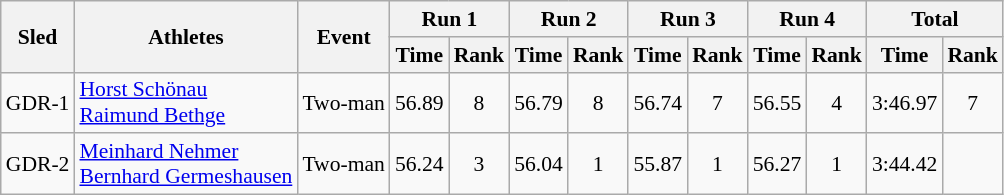<table class="wikitable" border="1" style="font-size:90%">
<tr>
<th rowspan="2">Sled</th>
<th rowspan="2">Athletes</th>
<th rowspan="2">Event</th>
<th colspan="2">Run 1</th>
<th colspan="2">Run 2</th>
<th colspan="2">Run 3</th>
<th colspan="2">Run 4</th>
<th colspan="2">Total</th>
</tr>
<tr>
<th>Time</th>
<th>Rank</th>
<th>Time</th>
<th>Rank</th>
<th>Time</th>
<th>Rank</th>
<th>Time</th>
<th>Rank</th>
<th>Time</th>
<th>Rank</th>
</tr>
<tr>
<td align="center">GDR-1</td>
<td><a href='#'>Horst Schönau</a><br><a href='#'>Raimund Bethge</a></td>
<td>Two-man</td>
<td align="center">56.89</td>
<td align="center">8</td>
<td align="center">56.79</td>
<td align="center">8</td>
<td align="center">56.74</td>
<td align="center">7</td>
<td align="center">56.55</td>
<td align="center">4</td>
<td align="center">3:46.97</td>
<td align="center">7</td>
</tr>
<tr>
<td align="center">GDR-2</td>
<td><a href='#'>Meinhard Nehmer</a><br><a href='#'>Bernhard Germeshausen</a></td>
<td>Two-man</td>
<td align="center">56.24</td>
<td align="center">3</td>
<td align="center">56.04</td>
<td align="center">1</td>
<td align="center">55.87</td>
<td align="center">1</td>
<td align="center">56.27</td>
<td align="center">1</td>
<td align="center">3:44.42</td>
<td align="center"></td>
</tr>
</table>
